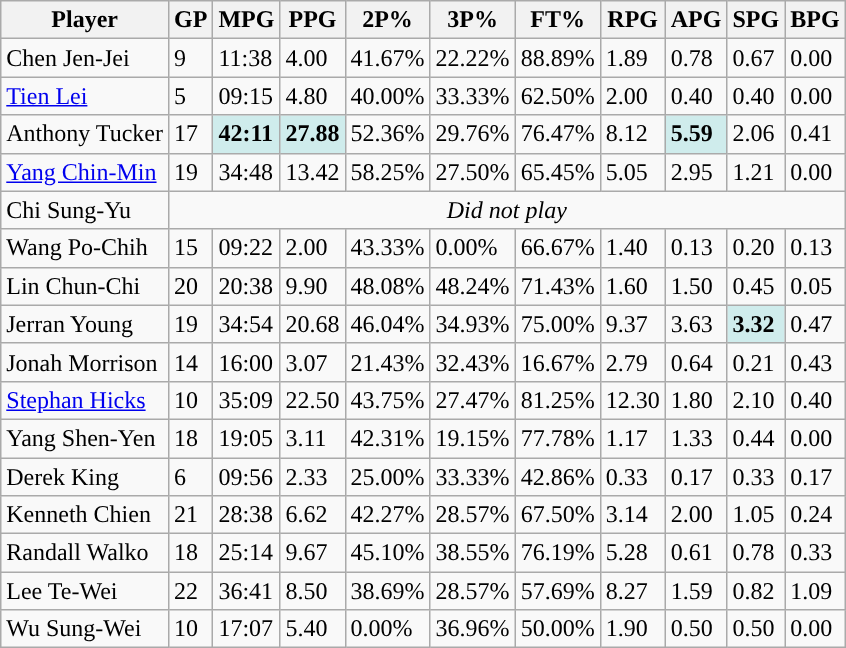<table class="wikitable">
<tr>
<th>Player</th>
<th>GP</th>
<th>MPG</th>
<th>PPG</th>
<th>2P%</th>
<th>3P%</th>
<th>FT%</th>
<th>RPG</th>
<th>APG</th>
<th>SPG</th>
<th>BPG</th>
</tr>
<tr>
<td>Chen Jen-Jei</td>
<td>9</td>
<td>11:38</td>
<td>4.00</td>
<td>41.67%</td>
<td>22.22%</td>
<td>88.89%</td>
<td>1.89</td>
<td>0.78</td>
<td>0.67</td>
<td>0.00</td>
</tr>
<tr>
<td><a href='#'>Tien Lei</a></td>
<td>5</td>
<td>09:15</td>
<td>4.80</td>
<td>40.00%</td>
<td>33.33%</td>
<td>62.50%</td>
<td>2.00</td>
<td>0.40</td>
<td>0.40</td>
<td>0.00</td>
</tr>
<tr>
<td>Anthony Tucker</td>
<td>17</td>
<td style="background-color: #CFECEC"><strong>42:11</strong></td>
<td style="background-color: #CFECEC"><strong>27.88</strong></td>
<td>52.36%</td>
<td>29.76%</td>
<td>76.47%</td>
<td>8.12</td>
<td style="background-color: #CFECEC"><strong>5.59</strong></td>
<td>2.06</td>
<td>0.41</td>
</tr>
<tr>
<td><a href='#'>Yang Chin-Min</a></td>
<td>19</td>
<td>34:48</td>
<td>13.42</td>
<td>58.25%</td>
<td>27.50%</td>
<td>65.45%</td>
<td>5.05</td>
<td>2.95</td>
<td>1.21</td>
<td>0.00</td>
</tr>
<tr>
<td>Chi Sung-Yu</td>
<td colspan=10 align=center><em>Did not play</em></td>
</tr>
<tr>
<td>Wang Po-Chih</td>
<td>15</td>
<td>09:22</td>
<td>2.00</td>
<td>43.33%</td>
<td>0.00%</td>
<td>66.67%</td>
<td>1.40</td>
<td>0.13</td>
<td>0.20</td>
<td>0.13</td>
</tr>
<tr>
<td>Lin Chun-Chi</td>
<td>20</td>
<td>20:38</td>
<td>9.90</td>
<td>48.08%</td>
<td>48.24%</td>
<td>71.43%</td>
<td>1.60</td>
<td>1.50</td>
<td>0.45</td>
<td>0.05</td>
</tr>
<tr>
<td>Jerran Young</td>
<td>19</td>
<td>34:54</td>
<td>20.68</td>
<td>46.04%</td>
<td>34.93%</td>
<td>75.00%</td>
<td>9.37</td>
<td>3.63</td>
<td style="background-color: #CFECEC"><strong>3.32</strong></td>
<td>0.47</td>
</tr>
<tr>
<td>Jonah Morrison</td>
<td>14</td>
<td>16:00</td>
<td>3.07</td>
<td>21.43%</td>
<td>32.43%</td>
<td>16.67%</td>
<td>2.79</td>
<td>0.64</td>
<td>0.21</td>
<td>0.43</td>
</tr>
<tr>
<td><a href='#'>Stephan Hicks</a></td>
<td>10</td>
<td>35:09</td>
<td>22.50</td>
<td>43.75%</td>
<td>27.47%</td>
<td>81.25%</td>
<td>12.30</td>
<td>1.80</td>
<td>2.10</td>
<td>0.40</td>
</tr>
<tr>
<td>Yang Shen-Yen</td>
<td>18</td>
<td>19:05</td>
<td>3.11</td>
<td>42.31%</td>
<td>19.15%</td>
<td>77.78%</td>
<td>1.17</td>
<td>1.33</td>
<td>0.44</td>
<td>0.00</td>
</tr>
<tr>
<td>Derek King</td>
<td>6</td>
<td>09:56</td>
<td>2.33</td>
<td>25.00%</td>
<td>33.33%</td>
<td>42.86%</td>
<td>0.33</td>
<td>0.17</td>
<td>0.33</td>
<td>0.17</td>
</tr>
<tr>
<td>Kenneth Chien</td>
<td>21</td>
<td>28:38</td>
<td>6.62</td>
<td>42.27%</td>
<td>28.57%</td>
<td>67.50%</td>
<td>3.14</td>
<td>2.00</td>
<td>1.05</td>
<td>0.24</td>
</tr>
<tr>
<td>Randall Walko</td>
<td>18</td>
<td>25:14</td>
<td>9.67</td>
<td>45.10%</td>
<td>38.55%</td>
<td>76.19%</td>
<td>5.28</td>
<td>0.61</td>
<td>0.78</td>
<td>0.33</td>
</tr>
<tr>
<td>Lee Te-Wei</td>
<td>22</td>
<td>36:41</td>
<td>8.50</td>
<td>38.69%</td>
<td>28.57%</td>
<td>57.69%</td>
<td>8.27</td>
<td>1.59</td>
<td>0.82</td>
<td>1.09</td>
</tr>
<tr>
<td>Wu Sung-Wei</td>
<td>10</td>
<td>17:07</td>
<td>5.40</td>
<td>0.00%</td>
<td>36.96%</td>
<td>50.00%</td>
<td>1.90</td>
<td>0.50</td>
<td>0.50</td>
<td>0.00</td>
</tr>
</table>
